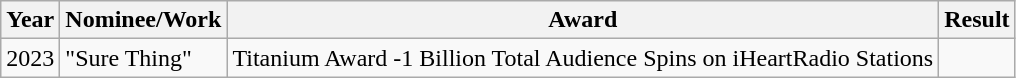<table class="wikitable">
<tr>
<th>Year</th>
<th>Nominee/Work</th>
<th>Award</th>
<th>Result</th>
</tr>
<tr>
<td>2023</td>
<td>"Sure Thing"</td>
<td>Titanium Award -1 Billion Total Audience Spins on iHeartRadio Stations</td>
<td></td>
</tr>
</table>
